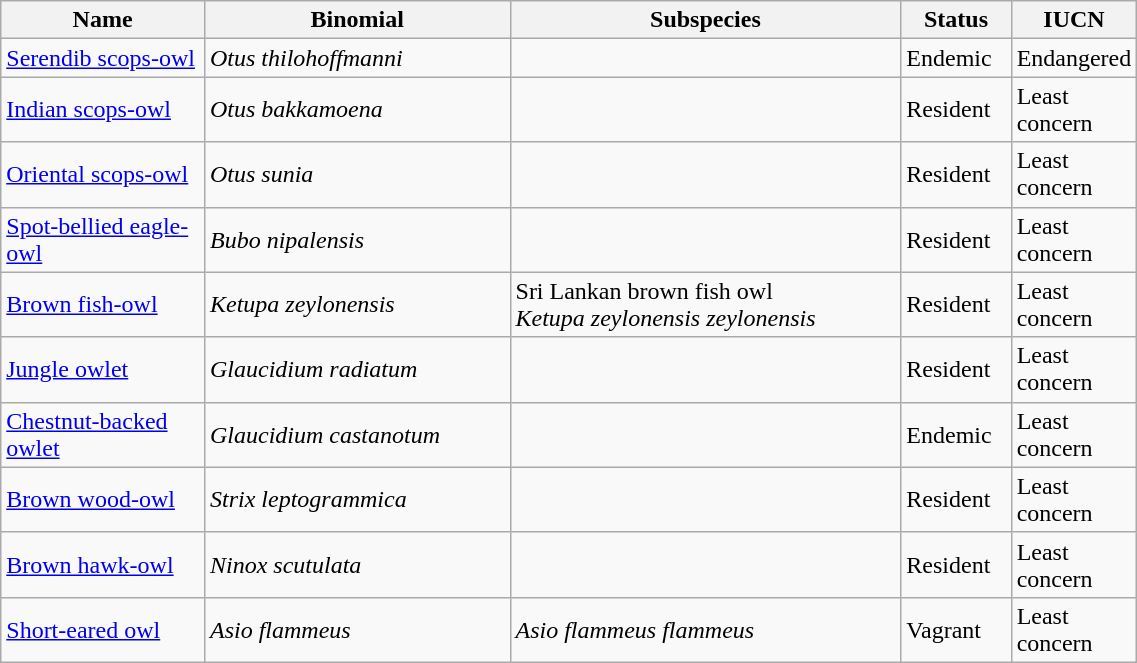<table width=60% class="wikitable">
<tr>
<th width=20%>Name</th>
<th width=30%>Binomial</th>
<th width=40%>Subspecies</th>
<th width=30%>Status</th>
<th width=30%>IUCN</th>
</tr>
<tr>
<td><a href='#'>Serendib scops-owl</a><br></td>
<td><em>Otus thilohoffmanni</em></td>
<td></td>
<td>Endemic</td>
<td>Endangered</td>
</tr>
<tr>
<td><a href='#'>Indian scops-owl</a><br></td>
<td><em>Otus bakkamoena</em></td>
<td></td>
<td>Resident</td>
<td>Least concern</td>
</tr>
<tr>
<td><a href='#'>Oriental scops-owl</a><br></td>
<td><em>Otus sunia</em></td>
<td></td>
<td>Resident</td>
<td>Least concern</td>
</tr>
<tr>
<td><a href='#'>Spot-bellied eagle-owl</a><br></td>
<td><em>Bubo nipalensis</em></td>
<td></td>
<td>Resident</td>
<td>Least concern</td>
</tr>
<tr>
<td><a href='#'>Brown fish-owl</a><br></td>
<td><em>Ketupa zeylonensis</em></td>
<td>Sri Lankan brown fish owl<br><em>Ketupa zeylonensis zeylonensis</em></td>
<td>Resident</td>
<td>Least concern</td>
</tr>
<tr>
<td><a href='#'>Jungle owlet</a><br></td>
<td><em>Glaucidium radiatum</em></td>
<td></td>
<td>Resident</td>
<td>Least concern</td>
</tr>
<tr>
<td><a href='#'>Chestnut-backed owlet</a><br></td>
<td><em>Glaucidium castanotum</em></td>
<td></td>
<td>Endemic</td>
<td>Least concern</td>
</tr>
<tr>
<td><a href='#'>Brown wood-owl</a><br></td>
<td><em>Strix leptogrammica</em></td>
<td></td>
<td>Resident</td>
<td>Least concern</td>
</tr>
<tr>
<td><a href='#'>Brown hawk-owl</a><br></td>
<td><em>Ninox scutulata</em></td>
<td></td>
<td>Resident</td>
<td>Least concern</td>
</tr>
<tr>
<td><a href='#'>Short-eared owl</a><br></td>
<td><em>Asio flammeus</em></td>
<td><em>Asio flammeus flammeus</em></td>
<td>Vagrant</td>
<td>Least concern</td>
</tr>
</table>
